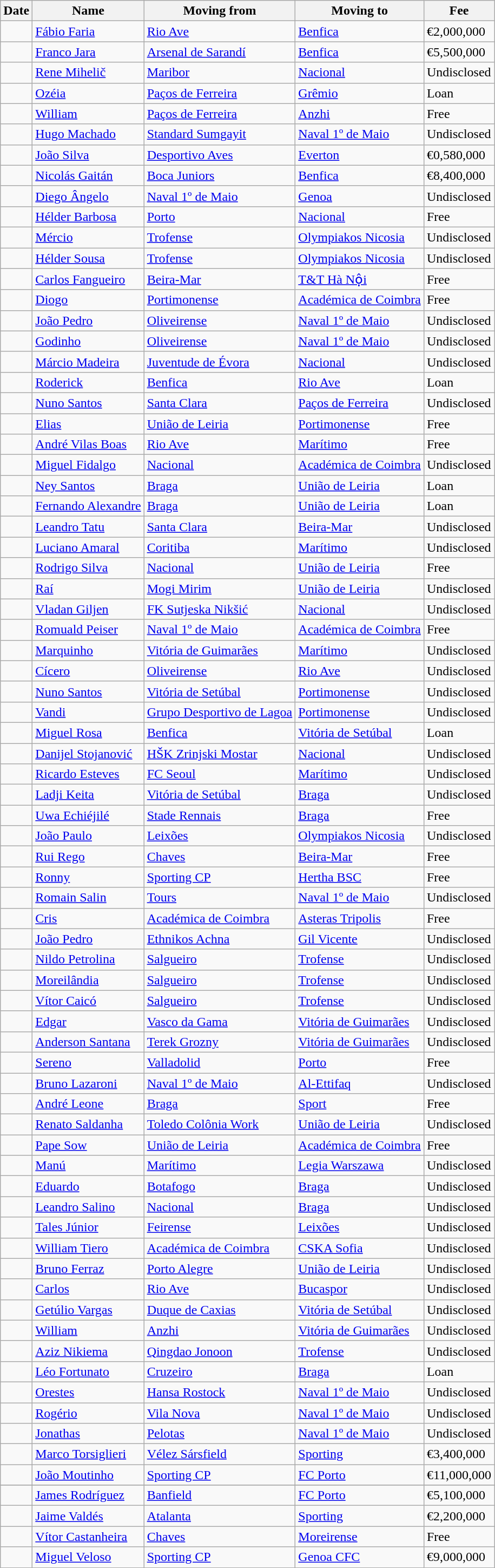<table class="wikitable sortable">
<tr>
<th>Date</th>
<th>Name</th>
<th>Moving from</th>
<th>Moving to</th>
<th>Fee</th>
</tr>
<tr>
<td><strong></strong></td>
<td> <a href='#'>Fábio Faria</a></td>
<td> <a href='#'>Rio Ave</a></td>
<td> <a href='#'>Benfica</a></td>
<td>€2,000,000</td>
</tr>
<tr>
<td><strong></strong></td>
<td> <a href='#'>Franco Jara</a></td>
<td> <a href='#'>Arsenal de Sarandí</a></td>
<td> <a href='#'>Benfica</a></td>
<td>€5,500,000</td>
</tr>
<tr>
<td><strong></strong></td>
<td> <a href='#'>Rene Mihelič</a></td>
<td> <a href='#'>Maribor</a></td>
<td> <a href='#'>Nacional</a></td>
<td>Undisclosed</td>
</tr>
<tr>
<td><strong></strong></td>
<td> <a href='#'>Ozéia</a></td>
<td> <a href='#'>Paços de Ferreira</a></td>
<td> <a href='#'>Grêmio</a></td>
<td>Loan</td>
</tr>
<tr>
<td><strong></strong></td>
<td> <a href='#'>William</a></td>
<td> <a href='#'>Paços de Ferreira</a></td>
<td> <a href='#'>Anzhi</a></td>
<td>Free</td>
</tr>
<tr>
<td><strong></strong></td>
<td> <a href='#'>Hugo Machado</a></td>
<td> <a href='#'>Standard Sumgayit</a></td>
<td> <a href='#'>Naval 1º de Maio</a></td>
<td>Undisclosed</td>
</tr>
<tr>
<td><strong></strong></td>
<td> <a href='#'>João Silva</a></td>
<td> <a href='#'>Desportivo Aves</a></td>
<td> <a href='#'>Everton</a></td>
<td>€0,580,000</td>
</tr>
<tr>
<td><strong></strong></td>
<td> <a href='#'>Nicolás Gaitán</a></td>
<td> <a href='#'>Boca Juniors</a></td>
<td> <a href='#'>Benfica</a></td>
<td>€8,400,000</td>
</tr>
<tr>
<td><strong></strong></td>
<td> <a href='#'>Diego Ângelo</a></td>
<td> <a href='#'>Naval 1º de Maio</a></td>
<td> <a href='#'>Genoa</a></td>
<td>Undisclosed</td>
</tr>
<tr>
<td><strong></strong></td>
<td> <a href='#'>Hélder Barbosa</a></td>
<td> <a href='#'>Porto</a></td>
<td> <a href='#'>Nacional</a></td>
<td>Free</td>
</tr>
<tr>
<td><strong></strong></td>
<td> <a href='#'>Mércio</a></td>
<td> <a href='#'>Trofense</a></td>
<td> <a href='#'>Olympiakos Nicosia</a></td>
<td>Undisclosed</td>
</tr>
<tr>
<td><strong></strong></td>
<td> <a href='#'>Hélder Sousa</a></td>
<td> <a href='#'>Trofense</a></td>
<td> <a href='#'>Olympiakos Nicosia</a></td>
<td>Undisclosed</td>
</tr>
<tr>
<td><strong></strong></td>
<td> <a href='#'>Carlos Fangueiro</a></td>
<td> <a href='#'>Beira-Mar</a></td>
<td> <a href='#'>T&T Hà Nội</a></td>
<td>Free</td>
</tr>
<tr>
<td><strong></strong></td>
<td> <a href='#'>Diogo</a></td>
<td> <a href='#'>Portimonense</a></td>
<td> <a href='#'>Académica de Coimbra</a></td>
<td>Free</td>
</tr>
<tr>
<td><strong></strong></td>
<td> <a href='#'>João Pedro</a></td>
<td> <a href='#'>Oliveirense</a></td>
<td> <a href='#'>Naval 1º de Maio</a></td>
<td>Undisclosed</td>
</tr>
<tr>
<td><strong></strong></td>
<td> <a href='#'>Godinho</a></td>
<td> <a href='#'>Oliveirense</a></td>
<td> <a href='#'>Naval 1º de Maio</a></td>
<td>Undisclosed</td>
</tr>
<tr>
<td><strong></strong></td>
<td> <a href='#'>Márcio Madeira</a></td>
<td> <a href='#'>Juventude de Évora</a></td>
<td> <a href='#'>Nacional</a></td>
<td>Undisclosed</td>
</tr>
<tr>
<td><strong></strong></td>
<td> <a href='#'>Roderick</a></td>
<td> <a href='#'>Benfica</a></td>
<td> <a href='#'>Rio Ave</a></td>
<td>Loan</td>
</tr>
<tr>
<td><strong></strong></td>
<td> <a href='#'>Nuno Santos</a></td>
<td> <a href='#'>Santa Clara</a></td>
<td> <a href='#'>Paços de Ferreira</a></td>
<td>Undisclosed</td>
</tr>
<tr>
<td><strong></strong></td>
<td> <a href='#'>Elias</a></td>
<td> <a href='#'>União de Leiria</a></td>
<td> <a href='#'>Portimonense</a></td>
<td>Free</td>
</tr>
<tr>
<td><strong></strong></td>
<td> <a href='#'>André Vilas Boas</a></td>
<td> <a href='#'>Rio Ave</a></td>
<td> <a href='#'>Marítimo</a></td>
<td>Free</td>
</tr>
<tr>
<td><strong></strong></td>
<td> <a href='#'>Miguel Fidalgo</a></td>
<td> <a href='#'>Nacional</a></td>
<td> <a href='#'>Académica de Coimbra</a></td>
<td>Undisclosed</td>
</tr>
<tr>
<td><strong></strong></td>
<td> <a href='#'>Ney Santos</a></td>
<td> <a href='#'>Braga</a></td>
<td> <a href='#'>União de Leiria</a></td>
<td>Loan</td>
</tr>
<tr>
<td><strong></strong></td>
<td> <a href='#'>Fernando Alexandre</a></td>
<td> <a href='#'>Braga</a></td>
<td> <a href='#'>União de Leiria</a></td>
<td>Loan</td>
</tr>
<tr>
<td><strong></strong></td>
<td> <a href='#'>Leandro Tatu</a></td>
<td> <a href='#'>Santa Clara</a></td>
<td> <a href='#'>Beira-Mar</a></td>
<td>Undisclosed</td>
</tr>
<tr>
<td><strong></strong></td>
<td> <a href='#'>Luciano Amaral</a></td>
<td> <a href='#'>Coritiba</a></td>
<td> <a href='#'>Marítimo</a></td>
<td>Undisclosed</td>
</tr>
<tr>
<td><strong></strong></td>
<td> <a href='#'>Rodrigo Silva</a></td>
<td> <a href='#'>Nacional</a></td>
<td> <a href='#'>União de Leiria</a></td>
<td>Free</td>
</tr>
<tr>
<td><strong></strong></td>
<td> <a href='#'>Raí</a></td>
<td> <a href='#'>Mogi Mirim</a></td>
<td> <a href='#'>União de Leiria</a></td>
<td>Undisclosed</td>
</tr>
<tr>
<td><strong></strong></td>
<td> <a href='#'>Vladan Giljen</a></td>
<td> <a href='#'>FK Sutjeska Nikšić</a></td>
<td> <a href='#'>Nacional</a></td>
<td>Undisclosed</td>
</tr>
<tr>
<td><strong></strong></td>
<td> <a href='#'>Romuald Peiser</a></td>
<td> <a href='#'>Naval 1º de Maio</a></td>
<td> <a href='#'>Académica de Coimbra</a></td>
<td>Free</td>
</tr>
<tr>
<td><strong></strong></td>
<td> <a href='#'>Marquinho</a></td>
<td> <a href='#'>Vitória de Guimarães</a></td>
<td> <a href='#'>Marítimo</a></td>
<td>Undisclosed</td>
</tr>
<tr>
<td><strong></strong></td>
<td> <a href='#'>Cícero</a></td>
<td> <a href='#'>Oliveirense</a></td>
<td> <a href='#'>Rio Ave</a></td>
<td>Undisclosed</td>
</tr>
<tr>
<td><strong></strong></td>
<td> <a href='#'>Nuno Santos</a></td>
<td> <a href='#'>Vitória de Setúbal</a></td>
<td> <a href='#'>Portimonense</a></td>
<td>Undisclosed</td>
</tr>
<tr>
<td><strong></strong></td>
<td> <a href='#'>Vandi</a></td>
<td> <a href='#'>Grupo Desportivo de Lagoa</a></td>
<td> <a href='#'>Portimonense</a></td>
<td>Undisclosed</td>
</tr>
<tr>
<td><strong></strong></td>
<td> <a href='#'>Miguel Rosa</a></td>
<td> <a href='#'>Benfica</a></td>
<td> <a href='#'>Vitória de Setúbal</a></td>
<td>Loan</td>
</tr>
<tr>
<td><strong></strong></td>
<td> <a href='#'>Danijel Stojanović</a></td>
<td> <a href='#'>HŠK Zrinjski Mostar</a></td>
<td> <a href='#'>Nacional</a></td>
<td>Undisclosed</td>
</tr>
<tr>
<td><strong></strong></td>
<td> <a href='#'>Ricardo Esteves</a></td>
<td> <a href='#'>FC Seoul</a></td>
<td> <a href='#'>Marítimo</a></td>
<td>Undisclosed</td>
</tr>
<tr>
<td><strong></strong></td>
<td> <a href='#'>Ladji Keita</a></td>
<td> <a href='#'>Vitória de Setúbal</a></td>
<td> <a href='#'>Braga</a></td>
<td>Undisclosed</td>
</tr>
<tr>
<td><strong></strong></td>
<td> <a href='#'>Uwa Echiéjilé</a></td>
<td> <a href='#'>Stade Rennais</a></td>
<td> <a href='#'>Braga</a></td>
<td>Free</td>
</tr>
<tr>
<td><strong></strong></td>
<td> <a href='#'>João Paulo</a></td>
<td> <a href='#'>Leixões</a></td>
<td> <a href='#'>Olympiakos Nicosia</a></td>
<td>Undisclosed</td>
</tr>
<tr>
<td><strong></strong></td>
<td> <a href='#'>Rui Rego</a></td>
<td> <a href='#'>Chaves</a></td>
<td> <a href='#'>Beira-Mar</a></td>
<td>Free</td>
</tr>
<tr>
<td><strong></strong></td>
<td> <a href='#'>Ronny</a></td>
<td> <a href='#'>Sporting CP</a></td>
<td> <a href='#'>Hertha BSC</a></td>
<td>Free</td>
</tr>
<tr>
<td><strong></strong></td>
<td> <a href='#'>Romain Salin</a></td>
<td> <a href='#'>Tours</a></td>
<td> <a href='#'>Naval 1º de Maio</a></td>
<td>Undisclosed</td>
</tr>
<tr>
<td><strong></strong></td>
<td> <a href='#'>Cris</a></td>
<td> <a href='#'>Académica de Coimbra</a></td>
<td> <a href='#'>Asteras Tripolis</a></td>
<td>Free</td>
</tr>
<tr>
<td><strong></strong></td>
<td> <a href='#'>João Pedro</a></td>
<td> <a href='#'>Ethnikos Achna</a></td>
<td> <a href='#'>Gil Vicente</a></td>
<td>Undisclosed</td>
</tr>
<tr>
<td><strong></strong></td>
<td> <a href='#'>Nildo Petrolina</a></td>
<td> <a href='#'>Salgueiro</a></td>
<td> <a href='#'>Trofense</a></td>
<td>Undisclosed</td>
</tr>
<tr>
<td><strong></strong></td>
<td> <a href='#'>Moreilândia</a></td>
<td> <a href='#'>Salgueiro</a></td>
<td> <a href='#'>Trofense</a></td>
<td>Undisclosed</td>
</tr>
<tr>
<td><strong></strong></td>
<td> <a href='#'>Vítor Caicó</a></td>
<td> <a href='#'>Salgueiro</a></td>
<td> <a href='#'>Trofense</a></td>
<td>Undisclosed</td>
</tr>
<tr>
<td><strong></strong></td>
<td> <a href='#'>Edgar</a></td>
<td> <a href='#'>Vasco da Gama</a></td>
<td> <a href='#'>Vitória de Guimarães</a></td>
<td>Undisclosed</td>
</tr>
<tr>
<td><strong></strong></td>
<td> <a href='#'>Anderson Santana</a></td>
<td> <a href='#'>Terek Grozny</a></td>
<td> <a href='#'>Vitória de Guimarães</a></td>
<td>Undisclosed</td>
</tr>
<tr>
<td><strong></strong></td>
<td> <a href='#'>Sereno</a></td>
<td> <a href='#'>Valladolid</a></td>
<td> <a href='#'>Porto</a></td>
<td>Free</td>
</tr>
<tr>
<td><strong></strong></td>
<td> <a href='#'>Bruno Lazaroni</a></td>
<td> <a href='#'>Naval 1º de Maio</a></td>
<td> <a href='#'>Al-Ettifaq</a></td>
<td>Undisclosed</td>
</tr>
<tr>
<td><strong></strong></td>
<td> <a href='#'>André Leone</a></td>
<td> <a href='#'>Braga</a></td>
<td> <a href='#'>Sport</a></td>
<td>Free</td>
</tr>
<tr>
<td><strong></strong></td>
<td> <a href='#'>Renato Saldanha</a></td>
<td> <a href='#'>Toledo Colônia Work</a></td>
<td> <a href='#'>União de Leiria</a></td>
<td>Undisclosed</td>
</tr>
<tr>
<td><strong></strong></td>
<td> <a href='#'>Pape Sow</a></td>
<td> <a href='#'>União de Leiria</a></td>
<td> <a href='#'>Académica de Coimbra</a></td>
<td>Free</td>
</tr>
<tr>
<td><strong></strong></td>
<td> <a href='#'>Manú</a></td>
<td> <a href='#'>Marítimo</a></td>
<td> <a href='#'>Legia Warszawa</a></td>
<td>Undisclosed</td>
</tr>
<tr>
<td><strong></strong></td>
<td> <a href='#'>Eduardo</a></td>
<td> <a href='#'>Botafogo</a></td>
<td> <a href='#'>Braga</a></td>
<td>Undisclosed</td>
</tr>
<tr>
<td><strong></strong></td>
<td> <a href='#'>Leandro Salino</a></td>
<td> <a href='#'>Nacional</a></td>
<td> <a href='#'>Braga</a></td>
<td>Undisclosed</td>
</tr>
<tr>
<td><strong></strong></td>
<td> <a href='#'>Tales Júnior</a></td>
<td> <a href='#'>Feirense</a></td>
<td> <a href='#'>Leixões</a></td>
<td>Undisclosed</td>
</tr>
<tr>
<td><strong></strong></td>
<td> <a href='#'>William Tiero</a></td>
<td> <a href='#'>Académica de Coimbra</a></td>
<td> <a href='#'>CSKA Sofia</a></td>
<td>Undisclosed</td>
</tr>
<tr>
<td><strong></strong></td>
<td> <a href='#'>Bruno Ferraz</a></td>
<td> <a href='#'>Porto Alegre</a></td>
<td> <a href='#'>União de Leiria</a></td>
<td>Undisclosed</td>
</tr>
<tr>
<td><strong></strong></td>
<td> <a href='#'>Carlos</a></td>
<td> <a href='#'>Rio Ave</a></td>
<td> <a href='#'>Bucaspor</a></td>
<td>Undisclosed</td>
</tr>
<tr>
<td><strong></strong></td>
<td> <a href='#'>Getúlio Vargas</a></td>
<td> <a href='#'>Duque de Caxias</a></td>
<td> <a href='#'>Vitória de Setúbal</a></td>
<td>Undisclosed</td>
</tr>
<tr>
<td><strong></strong></td>
<td> <a href='#'>William</a></td>
<td> <a href='#'>Anzhi</a></td>
<td> <a href='#'>Vitória de Guimarães</a></td>
<td>Undisclosed</td>
</tr>
<tr>
<td><strong></strong></td>
<td> <a href='#'>Aziz Nikiema</a></td>
<td> <a href='#'>Qingdao Jonoon</a></td>
<td> <a href='#'>Trofense</a></td>
<td>Undisclosed</td>
</tr>
<tr>
<td><strong></strong></td>
<td> <a href='#'>Léo Fortunato</a></td>
<td> <a href='#'>Cruzeiro</a></td>
<td> <a href='#'>Braga</a></td>
<td>Loan</td>
</tr>
<tr>
<td><strong></strong></td>
<td> <a href='#'>Orestes</a></td>
<td> <a href='#'>Hansa Rostock</a></td>
<td> <a href='#'>Naval 1º de Maio</a></td>
<td>Undisclosed</td>
</tr>
<tr>
<td><strong></strong></td>
<td> <a href='#'>Rogério</a></td>
<td> <a href='#'>Vila Nova</a></td>
<td> <a href='#'>Naval 1º de Maio</a></td>
<td>Undisclosed</td>
</tr>
<tr>
<td><strong></strong></td>
<td> <a href='#'>Jonathas</a></td>
<td> <a href='#'>Pelotas</a></td>
<td> <a href='#'>Naval 1º de Maio</a></td>
<td>Undisclosed</td>
</tr>
<tr>
<td><strong></strong></td>
<td> <a href='#'>Marco Torsiglieri</a></td>
<td> <a href='#'>Vélez Sársfield</a></td>
<td> <a href='#'>Sporting</a></td>
<td>€3,400,000</td>
</tr>
<tr>
<td><strong></strong></td>
<td> <a href='#'>João Moutinho</a></td>
<td> <a href='#'>Sporting CP</a></td>
<td> <a href='#'>FC Porto</a></td>
<td>€11,000,000</td>
</tr>
<tr>
</tr>
<tr>
<td><strong></strong></td>
<td> <a href='#'>James Rodríguez</a></td>
<td> <a href='#'>Banfield</a></td>
<td> <a href='#'>FC Porto</a></td>
<td>€5,100,000</td>
</tr>
<tr>
<td><strong></strong></td>
<td> <a href='#'>Jaime Valdés</a></td>
<td> <a href='#'>Atalanta</a></td>
<td> <a href='#'>Sporting</a></td>
<td>€2,200,000</td>
</tr>
<tr>
<td><strong></strong></td>
<td> <a href='#'>Vítor Castanheira</a></td>
<td> <a href='#'>Chaves</a></td>
<td> <a href='#'>Moreirense</a></td>
<td>Free</td>
</tr>
<tr>
<td><strong></strong></td>
<td> <a href='#'>Miguel Veloso</a></td>
<td> <a href='#'>Sporting CP</a></td>
<td> <a href='#'>Genoa CFC</a></td>
<td>€9,000,000</td>
</tr>
</table>
